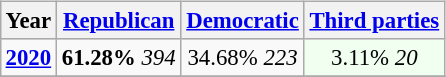<table class="wikitable" style="float:right; font-size:95%;">
<tr bgcolor=lightgrey>
<th>Year</th>
<th><a href='#'>Republican</a></th>
<th><a href='#'>Democratic</a></th>
<th><a href='#'>Third parties</a></th>
</tr>
<tr>
<td style="text-align:center;" ><strong><a href='#'>2020</a></strong></td>
<td style="text-align:center;" ><strong>61.28%</strong> <em>394</em></td>
<td style="text-align:center;" >34.68% <em>223</em></td>
<td style="text-align:center; background:honeyDew;">3.11% <em>20</em></td>
</tr>
<tr>
</tr>
</table>
